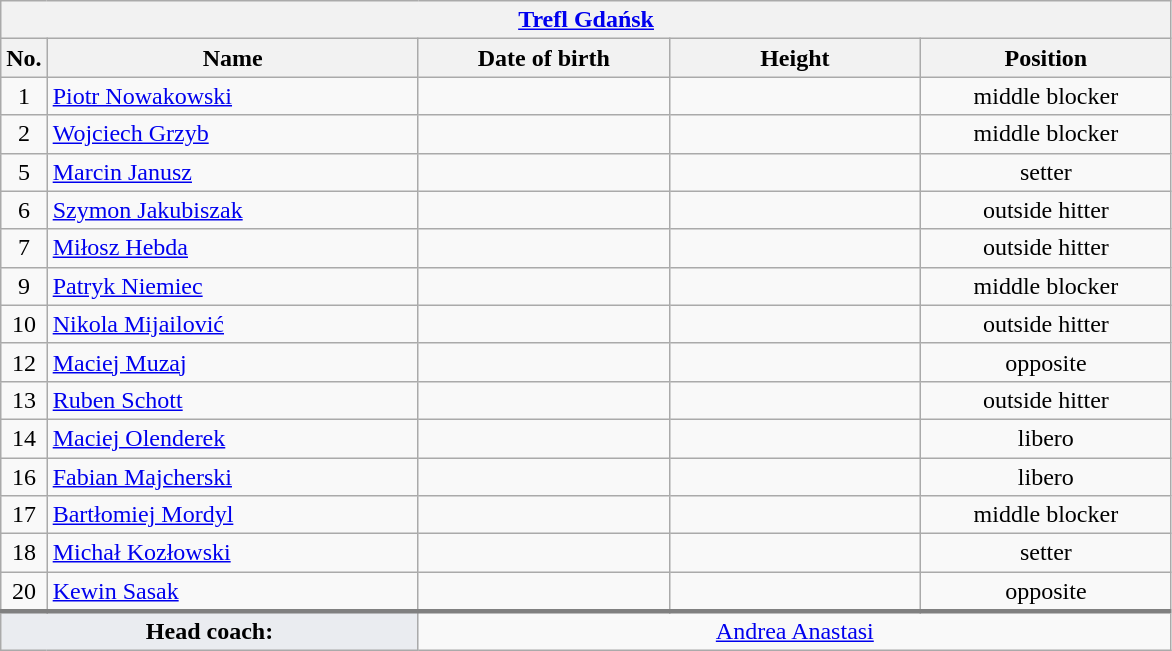<table class="wikitable collapsible collapsed" style="font-size:100%; text-align:center">
<tr>
<th colspan=5 style="width:30em"><a href='#'>Trefl Gdańsk</a></th>
</tr>
<tr>
<th>No.</th>
<th style="width:15em">Name</th>
<th style="width:10em">Date of birth</th>
<th style="width:10em">Height</th>
<th style="width:10em">Position</th>
</tr>
<tr>
<td>1</td>
<td align=left> <a href='#'>Piotr Nowakowski</a></td>
<td align=right></td>
<td></td>
<td>middle blocker</td>
</tr>
<tr>
<td>2</td>
<td align=left> <a href='#'>Wojciech Grzyb</a></td>
<td align=right></td>
<td></td>
<td>middle blocker</td>
</tr>
<tr>
<td>5</td>
<td align=left> <a href='#'>Marcin Janusz</a></td>
<td align=right></td>
<td></td>
<td>setter</td>
</tr>
<tr>
<td>6</td>
<td align=left> <a href='#'>Szymon Jakubiszak</a></td>
<td align=right></td>
<td></td>
<td>outside hitter</td>
</tr>
<tr>
<td>7</td>
<td align=left> <a href='#'>Miłosz Hebda</a></td>
<td align=right></td>
<td></td>
<td>outside hitter</td>
</tr>
<tr>
<td>9</td>
<td align=left> <a href='#'>Patryk Niemiec</a></td>
<td align=right></td>
<td></td>
<td>middle blocker</td>
</tr>
<tr>
<td>10</td>
<td align=left> <a href='#'>Nikola Mijailović</a></td>
<td align=right></td>
<td></td>
<td>outside hitter</td>
</tr>
<tr>
<td>12</td>
<td align=left> <a href='#'>Maciej Muzaj</a></td>
<td align=right></td>
<td></td>
<td>opposite</td>
</tr>
<tr>
<td>13</td>
<td align=left> <a href='#'>Ruben Schott</a></td>
<td align=right></td>
<td></td>
<td>outside hitter</td>
</tr>
<tr>
<td>14</td>
<td align=left> <a href='#'>Maciej Olenderek</a></td>
<td align=right></td>
<td></td>
<td>libero</td>
</tr>
<tr>
<td>16</td>
<td align=left> <a href='#'>Fabian Majcherski</a></td>
<td align=right></td>
<td></td>
<td>libero</td>
</tr>
<tr>
<td>17</td>
<td align=left> <a href='#'>Bartłomiej Mordyl</a></td>
<td align=right></td>
<td></td>
<td>middle blocker</td>
</tr>
<tr>
<td>18</td>
<td align=left> <a href='#'>Michał Kozłowski</a></td>
<td align=right></td>
<td></td>
<td>setter</td>
</tr>
<tr>
<td>20</td>
<td align=left> <a href='#'>Kewin Sasak</a></td>
<td align=right></td>
<td></td>
<td>opposite</td>
</tr>
<tr style="border-top: 3px solid grey">
<td colspan=2 style="background:#EAECF0"><strong>Head coach:</strong></td>
<td colspan=3> <a href='#'>Andrea Anastasi</a></td>
</tr>
</table>
